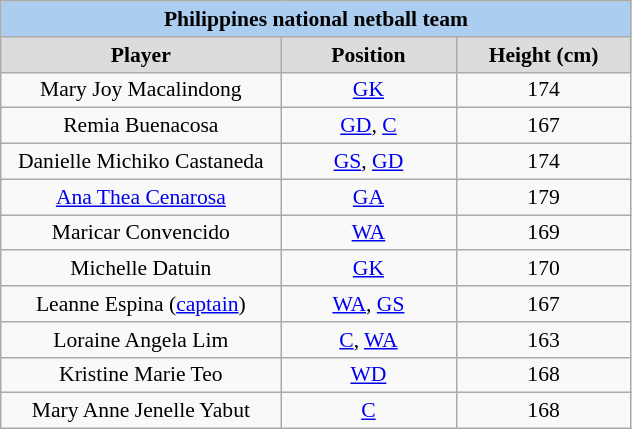<table class=wikitable style="font-size:90%; text-align:center">
<tr>
<td colspan=3 align=center bgcolor=#ABCDEF><strong>Philippines national netball team</strong></td>
</tr>
<tr align=center bgcolor=gainsboro>
<td width=180><strong>Player</strong></td>
<td width=110><strong>Position</strong></td>
<td width=110><strong>Height (cm)</strong></td>
</tr>
<tr>
<td>Mary Joy Macalindong</td>
<td><a href='#'>GK</a></td>
<td>174</td>
</tr>
<tr>
<td>Remia Buenacosa</td>
<td><a href='#'>GD</a>, <a href='#'>C</a></td>
<td>167</td>
</tr>
<tr>
<td>Danielle Michiko Castaneda</td>
<td><a href='#'>GS</a>, <a href='#'>GD</a></td>
<td>174</td>
</tr>
<tr>
<td><a href='#'>Ana Thea Cenarosa</a></td>
<td><a href='#'>GA</a></td>
<td>179</td>
</tr>
<tr>
<td>Maricar Convencido</td>
<td><a href='#'>WA</a></td>
<td>169</td>
</tr>
<tr>
<td>Michelle Datuin</td>
<td><a href='#'>GK</a></td>
<td>170</td>
</tr>
<tr>
<td>Leanne Espina (<a href='#'>captain</a>)</td>
<td><a href='#'>WA</a>, <a href='#'>GS</a></td>
<td>167</td>
</tr>
<tr>
<td>Loraine Angela Lim</td>
<td><a href='#'>C</a>, <a href='#'>WA</a></td>
<td>163</td>
</tr>
<tr>
<td>Kristine Marie Teo</td>
<td><a href='#'>WD</a></td>
<td>168</td>
</tr>
<tr>
<td>Mary Anne Jenelle Yabut</td>
<td><a href='#'>C</a></td>
<td>168</td>
</tr>
</table>
